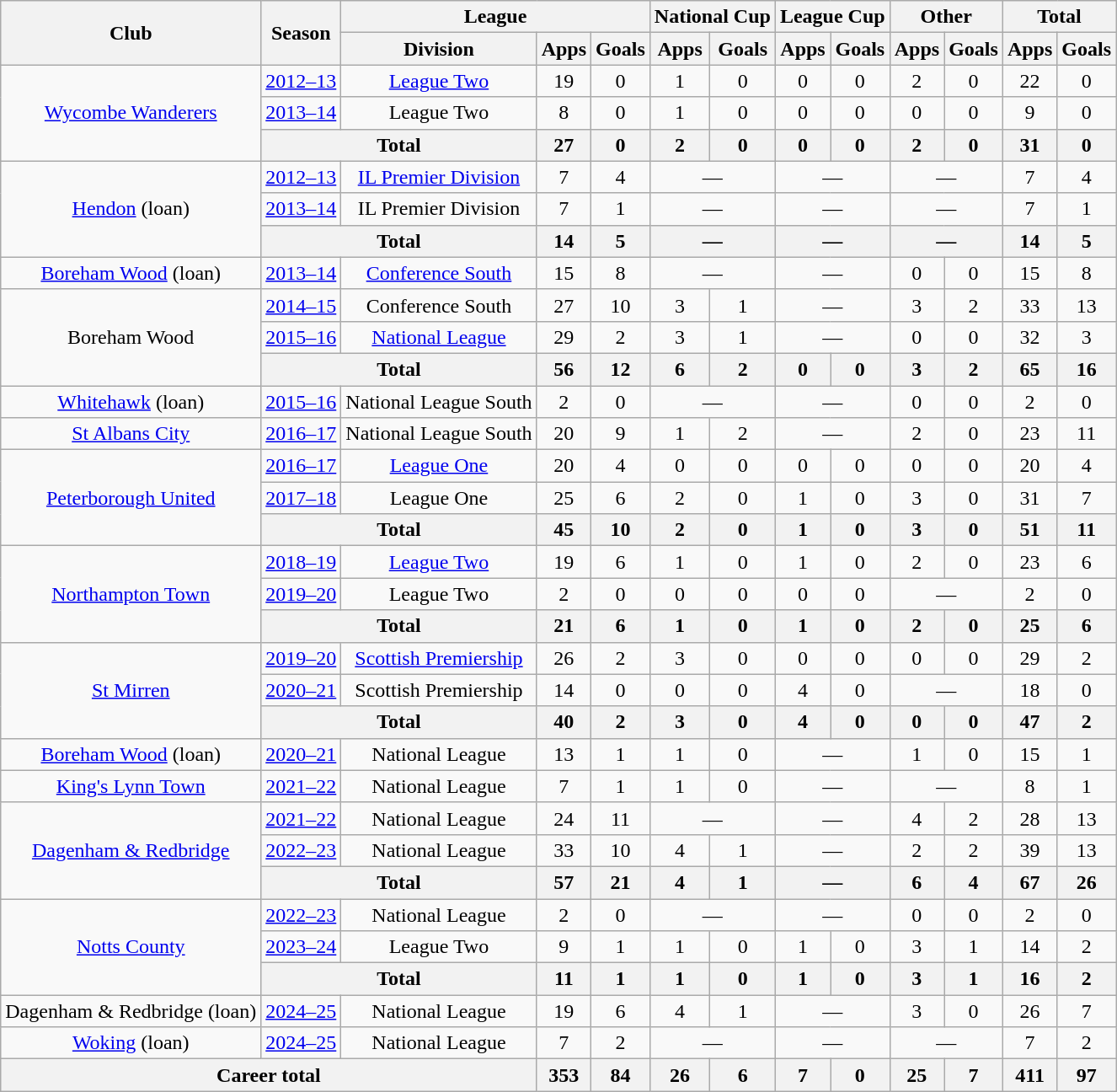<table class="wikitable" style="text-align: center">
<tr>
<th rowspan="2">Club</th>
<th rowspan="2">Season</th>
<th colspan="3">League</th>
<th colspan="2">National Cup</th>
<th colspan="2">League Cup</th>
<th colspan="2">Other</th>
<th colspan="2">Total</th>
</tr>
<tr>
<th>Division</th>
<th>Apps</th>
<th>Goals</th>
<th>Apps</th>
<th>Goals</th>
<th>Apps</th>
<th>Goals</th>
<th>Apps</th>
<th>Goals</th>
<th>Apps</th>
<th>Goals</th>
</tr>
<tr>
<td rowspan="3"><a href='#'>Wycombe Wanderers</a></td>
<td><a href='#'>2012–13</a></td>
<td><a href='#'>League Two</a></td>
<td>19</td>
<td>0</td>
<td>1</td>
<td>0</td>
<td>0</td>
<td>0</td>
<td>2</td>
<td>0</td>
<td>22</td>
<td>0</td>
</tr>
<tr>
<td><a href='#'>2013–14</a></td>
<td>League Two</td>
<td>8</td>
<td>0</td>
<td>1</td>
<td>0</td>
<td>0</td>
<td>0</td>
<td>0</td>
<td>0</td>
<td>9</td>
<td>0</td>
</tr>
<tr>
<th colspan="2">Total</th>
<th>27</th>
<th>0</th>
<th>2</th>
<th>0</th>
<th>0</th>
<th>0</th>
<th>2</th>
<th>0</th>
<th>31</th>
<th>0</th>
</tr>
<tr>
<td rowspan="3"><a href='#'>Hendon</a> (loan)</td>
<td><a href='#'>2012–13</a></td>
<td><a href='#'>IL Premier Division</a></td>
<td>7</td>
<td>4</td>
<td colspan="2">—</td>
<td colspan="2">—</td>
<td colspan="2">—</td>
<td>7</td>
<td>4</td>
</tr>
<tr>
<td><a href='#'>2013–14</a></td>
<td>IL Premier Division</td>
<td>7</td>
<td>1</td>
<td colspan="2">—</td>
<td colspan="2">—</td>
<td colspan="2">—</td>
<td>7</td>
<td>1</td>
</tr>
<tr>
<th colspan="2">Total</th>
<th>14</th>
<th>5</th>
<th colspan="2">—</th>
<th colspan="2">—</th>
<th colspan="2">—</th>
<th>14</th>
<th>5</th>
</tr>
<tr>
<td><a href='#'>Boreham Wood</a> (loan)</td>
<td><a href='#'>2013–14</a></td>
<td><a href='#'>Conference South</a></td>
<td>15</td>
<td>8</td>
<td colspan="2">—</td>
<td colspan="2">—</td>
<td>0</td>
<td>0</td>
<td>15</td>
<td>8</td>
</tr>
<tr>
<td rowspan="3">Boreham Wood</td>
<td><a href='#'>2014–15</a></td>
<td>Conference South</td>
<td>27</td>
<td>10</td>
<td>3</td>
<td>1</td>
<td colspan="2">—</td>
<td>3</td>
<td>2</td>
<td>33</td>
<td>13</td>
</tr>
<tr>
<td><a href='#'>2015–16</a></td>
<td><a href='#'>National League</a></td>
<td>29</td>
<td>2</td>
<td>3</td>
<td>1</td>
<td colspan="2">—</td>
<td>0</td>
<td>0</td>
<td>32</td>
<td>3</td>
</tr>
<tr>
<th colspan="2">Total</th>
<th>56</th>
<th>12</th>
<th>6</th>
<th>2</th>
<th>0</th>
<th>0</th>
<th>3</th>
<th>2</th>
<th>65</th>
<th>16</th>
</tr>
<tr>
<td><a href='#'>Whitehawk</a> (loan)</td>
<td><a href='#'>2015–16</a></td>
<td>National League South</td>
<td>2</td>
<td>0</td>
<td colspan="2">—</td>
<td colspan="2">—</td>
<td>0</td>
<td>0</td>
<td>2</td>
<td>0</td>
</tr>
<tr>
<td><a href='#'>St Albans City</a></td>
<td><a href='#'>2016–17</a></td>
<td>National League South</td>
<td>20</td>
<td>9</td>
<td>1</td>
<td>2</td>
<td colspan="2">—</td>
<td>2</td>
<td>0</td>
<td>23</td>
<td>11</td>
</tr>
<tr>
<td rowspan="3"><a href='#'>Peterborough United</a></td>
<td><a href='#'>2016–17</a></td>
<td><a href='#'>League One</a></td>
<td>20</td>
<td>4</td>
<td>0</td>
<td>0</td>
<td>0</td>
<td>0</td>
<td>0</td>
<td>0</td>
<td>20</td>
<td>4</td>
</tr>
<tr>
<td><a href='#'>2017–18</a></td>
<td>League One</td>
<td>25</td>
<td>6</td>
<td>2</td>
<td>0</td>
<td>1</td>
<td>0</td>
<td>3</td>
<td>0</td>
<td>31</td>
<td>7</td>
</tr>
<tr>
<th colspan="2">Total</th>
<th>45</th>
<th>10</th>
<th>2</th>
<th>0</th>
<th>1</th>
<th>0</th>
<th>3</th>
<th>0</th>
<th>51</th>
<th>11</th>
</tr>
<tr>
<td rowspan=3><a href='#'>Northampton Town</a></td>
<td><a href='#'>2018–19</a></td>
<td><a href='#'>League Two</a></td>
<td>19</td>
<td>6</td>
<td>1</td>
<td>0</td>
<td>1</td>
<td>0</td>
<td>2</td>
<td>0</td>
<td>23</td>
<td>6</td>
</tr>
<tr>
<td><a href='#'>2019–20</a></td>
<td>League Two</td>
<td>2</td>
<td>0</td>
<td>0</td>
<td>0</td>
<td>0</td>
<td>0</td>
<td colspan=2>—</td>
<td>2</td>
<td>0</td>
</tr>
<tr>
<th colspan=2>Total</th>
<th>21</th>
<th>6</th>
<th>1</th>
<th>0</th>
<th>1</th>
<th>0</th>
<th>2</th>
<th>0</th>
<th>25</th>
<th>6</th>
</tr>
<tr>
<td rowspan=3><a href='#'>St Mirren</a></td>
<td><a href='#'>2019–20</a></td>
<td><a href='#'>Scottish Premiership</a></td>
<td>26</td>
<td>2</td>
<td>3</td>
<td>0</td>
<td>0</td>
<td>0</td>
<td>0</td>
<td>0</td>
<td>29</td>
<td>2</td>
</tr>
<tr>
<td><a href='#'>2020–21</a></td>
<td>Scottish Premiership</td>
<td>14</td>
<td>0</td>
<td>0</td>
<td>0</td>
<td>4</td>
<td>0</td>
<td colspan=2>—</td>
<td>18</td>
<td>0</td>
</tr>
<tr>
<th colspan=2>Total</th>
<th>40</th>
<th>2</th>
<th>3</th>
<th>0</th>
<th>4</th>
<th>0</th>
<th>0</th>
<th>0</th>
<th>47</th>
<th>2</th>
</tr>
<tr>
<td><a href='#'>Boreham Wood</a> (loan)</td>
<td><a href='#'>2020–21</a></td>
<td>National League</td>
<td>13</td>
<td>1</td>
<td>1</td>
<td>0</td>
<td colspan=2>—</td>
<td>1</td>
<td>0</td>
<td>15</td>
<td>1</td>
</tr>
<tr>
<td><a href='#'>King's Lynn Town</a></td>
<td><a href='#'>2021–22</a></td>
<td>National League</td>
<td>7</td>
<td>1</td>
<td>1</td>
<td>0</td>
<td colspan=2>—</td>
<td colspan=2>—</td>
<td>8</td>
<td>1</td>
</tr>
<tr>
<td rowspan=3><a href='#'>Dagenham & Redbridge</a></td>
<td><a href='#'>2021–22</a></td>
<td>National League</td>
<td>24</td>
<td>11</td>
<td colspan=2>—</td>
<td colspan=2>—</td>
<td>4</td>
<td>2</td>
<td>28</td>
<td>13</td>
</tr>
<tr>
<td><a href='#'>2022–23</a></td>
<td>National League</td>
<td>33</td>
<td>10</td>
<td>4</td>
<td>1</td>
<td colspan=2>—</td>
<td>2</td>
<td>2</td>
<td>39</td>
<td>13</td>
</tr>
<tr>
<th colspan=2>Total</th>
<th>57</th>
<th>21</th>
<th>4</th>
<th>1</th>
<th colspan=2>—</th>
<th>6</th>
<th>4</th>
<th>67</th>
<th>26</th>
</tr>
<tr>
<td rowspan=3><a href='#'>Notts County</a></td>
<td><a href='#'>2022–23</a></td>
<td>National League</td>
<td>2</td>
<td>0</td>
<td colspan=2>—</td>
<td colspan=2>—</td>
<td>0</td>
<td>0</td>
<td>2</td>
<td>0</td>
</tr>
<tr>
<td><a href='#'>2023–24</a></td>
<td>League Two</td>
<td>9</td>
<td>1</td>
<td>1</td>
<td>0</td>
<td>1</td>
<td>0</td>
<td>3</td>
<td>1</td>
<td>14</td>
<td>2</td>
</tr>
<tr>
<th colspan=2>Total</th>
<th>11</th>
<th>1</th>
<th>1</th>
<th>0</th>
<th>1</th>
<th>0</th>
<th>3</th>
<th>1</th>
<th>16</th>
<th>2</th>
</tr>
<tr>
<td>Dagenham & Redbridge (loan)</td>
<td><a href='#'>2024–25</a></td>
<td>National League</td>
<td>19</td>
<td>6</td>
<td>4</td>
<td>1</td>
<td colspan=2>—</td>
<td>3</td>
<td>0</td>
<td>26</td>
<td>7</td>
</tr>
<tr>
<td><a href='#'>Woking</a> (loan)</td>
<td><a href='#'>2024–25</a></td>
<td>National League</td>
<td>7</td>
<td>2</td>
<td colspan=2>—</td>
<td colspan=2>—</td>
<td colspan=2>—</td>
<td>7</td>
<td>2</td>
</tr>
<tr>
<th colspan="3">Career total</th>
<th>353</th>
<th>84</th>
<th>26</th>
<th>6</th>
<th>7</th>
<th>0</th>
<th>25</th>
<th>7</th>
<th>411</th>
<th>97</th>
</tr>
</table>
